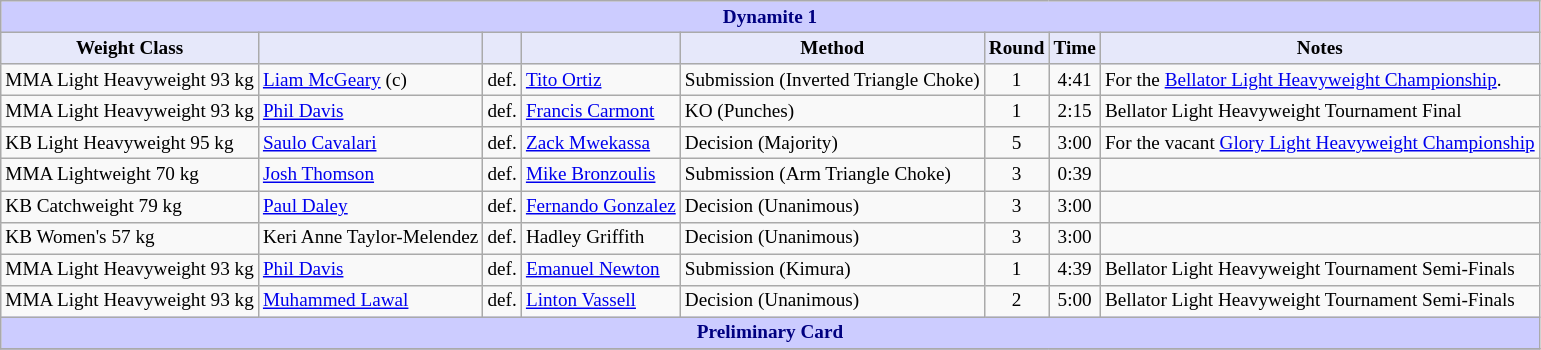<table class="wikitable" style="font-size: 80%;">
<tr>
<th colspan="8" style="background-color: #ccf; color: #000080; text-align: center;"><strong>Dynamite 1</strong></th>
</tr>
<tr>
<th colspan="1" style="background-color: #E6E8FA; color: #000000; text-align: center;">Weight Class</th>
<th colspan="1" style="background-color: #E6E8FA; color: #000000; text-align: center;"></th>
<th colspan="1" style="background-color: #E6E8FA; color: #000000; text-align: center;"></th>
<th colspan="1" style="background-color: #E6E8FA; color: #000000; text-align: center;"></th>
<th colspan="1" style="background-color: #E6E8FA; color: #000000; text-align: center;">Method</th>
<th colspan="1" style="background-color: #E6E8FA; color: #000000; text-align: center;">Round</th>
<th colspan="1" style="background-color: #E6E8FA; color: #000000; text-align: center;">Time</th>
<th colspan="1" style="background-color: #E6E8FA; color: #000000; text-align: center;">Notes</th>
</tr>
<tr>
<td>MMA Light Heavyweight 93 kg</td>
<td> <a href='#'>Liam McGeary</a> (c)</td>
<td align=center>def.</td>
<td> <a href='#'>Tito Ortiz</a></td>
<td>Submission (Inverted Triangle Choke)</td>
<td align=center>1</td>
<td align=center>4:41</td>
<td>For the <a href='#'>Bellator Light Heavyweight Championship</a>.</td>
</tr>
<tr>
<td>MMA Light Heavyweight 93 kg</td>
<td> <a href='#'>Phil Davis</a></td>
<td align=center>def.</td>
<td> <a href='#'>Francis Carmont</a></td>
<td>KO (Punches)</td>
<td align=center>1</td>
<td align=center>2:15</td>
<td>Bellator Light Heavyweight Tournament Final</td>
</tr>
<tr>
<td>KB Light Heavyweight 95 kg</td>
<td> <a href='#'>Saulo Cavalari</a></td>
<td align=center>def.</td>
<td> <a href='#'>Zack Mwekassa</a></td>
<td>Decision (Majority)</td>
<td align=center>5</td>
<td align=center>3:00</td>
<td>For the vacant <a href='#'>Glory Light Heavyweight Championship</a></td>
</tr>
<tr>
<td>MMA Lightweight 70 kg</td>
<td> <a href='#'>Josh Thomson</a></td>
<td align=center>def.</td>
<td> <a href='#'>Mike Bronzoulis</a></td>
<td>Submission (Arm Triangle Choke)</td>
<td align=center>3</td>
<td align=center>0:39</td>
<td></td>
</tr>
<tr>
<td>KB Catchweight 79 kg</td>
<td> <a href='#'>Paul Daley</a></td>
<td align=center>def.</td>
<td> <a href='#'>Fernando Gonzalez</a></td>
<td>Decision (Unanimous)</td>
<td align=center>3</td>
<td align=center>3:00</td>
<td></td>
</tr>
<tr>
<td>KB Women's 57 kg</td>
<td> Keri Anne Taylor-Melendez</td>
<td align=center>def.</td>
<td> Hadley Griffith</td>
<td>Decision (Unanimous)</td>
<td align=center>3</td>
<td align=center>3:00</td>
<td></td>
</tr>
<tr>
<td>MMA Light Heavyweight 93 kg</td>
<td> <a href='#'>Phil Davis</a></td>
<td align=center>def.</td>
<td> <a href='#'>Emanuel Newton</a></td>
<td>Submission (Kimura)</td>
<td align=center>1</td>
<td align=center>4:39</td>
<td>Bellator Light Heavyweight Tournament Semi-Finals</td>
</tr>
<tr>
<td>MMA Light Heavyweight 93 kg</td>
<td> <a href='#'>Muhammed Lawal</a></td>
<td align=center>def.</td>
<td> <a href='#'>Linton Vassell</a></td>
<td>Decision (Unanimous)</td>
<td align=center>2</td>
<td align=center>5:00</td>
<td>Bellator Light Heavyweight Tournament Semi-Finals</td>
</tr>
<tr>
<th colspan="8" style="background-color: #ccf; color: #000080; text-align: center;"><strong>Preliminary Card</strong></th>
</tr>
<tr>
</tr>
</table>
